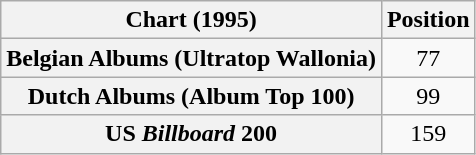<table class="wikitable sortable plainrowheaders" style="text-align:center">
<tr>
<th scope="col">Chart (1995)</th>
<th scope="col">Position</th>
</tr>
<tr>
<th scope="row">Belgian Albums (Ultratop Wallonia)</th>
<td>77</td>
</tr>
<tr>
<th scope="row">Dutch Albums (Album Top 100)</th>
<td>99</td>
</tr>
<tr>
<th scope="row">US <em>Billboard</em> 200</th>
<td>159</td>
</tr>
</table>
